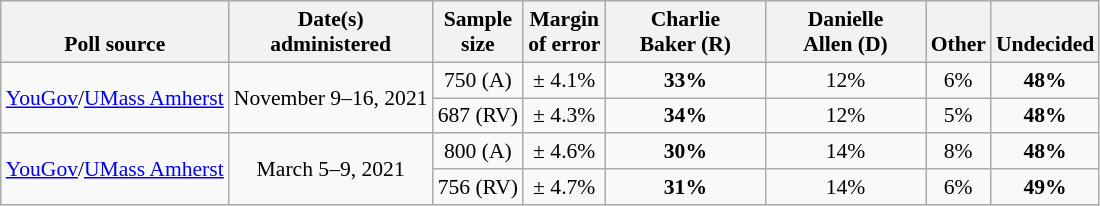<table class="wikitable" style="font-size:90%;text-align:center;">
<tr valign=bottom>
<th>Poll source</th>
<th>Date(s)<br>administered</th>
<th>Sample<br>size</th>
<th>Margin<br>of error</th>
<th style="width:100px;">Charlie<br>Baker (R)</th>
<th style="width:100px;">Danielle<br>Allen (D)</th>
<th>Other</th>
<th>Undecided</th>
</tr>
<tr>
<td style="text-align:left;" rowspan="2"><a href='#'>YouGov</a>/<a href='#'>UMass Amherst</a></td>
<td rowspan="2">November 9–16, 2021</td>
<td>750 (A)</td>
<td>± 4.1%</td>
<td><strong>33%</strong></td>
<td>12%</td>
<td>6%</td>
<td><strong>48%</strong></td>
</tr>
<tr>
<td>687 (RV)</td>
<td>± 4.3%</td>
<td><strong>34%</strong></td>
<td>12%</td>
<td>5%</td>
<td><strong>48%</strong></td>
</tr>
<tr>
<td style="text-align:left;" rowspan="2"><a href='#'>YouGov</a>/<a href='#'>UMass Amherst</a></td>
<td rowspan="2">March 5–9, 2021</td>
<td>800 (A)</td>
<td>± 4.6%</td>
<td><strong>30%</strong></td>
<td>14%</td>
<td>8%</td>
<td><strong>48%</strong></td>
</tr>
<tr>
<td>756 (RV)</td>
<td>± 4.7%</td>
<td><strong>31%</strong></td>
<td>14%</td>
<td>6%</td>
<td><strong>49%</strong></td>
</tr>
</table>
